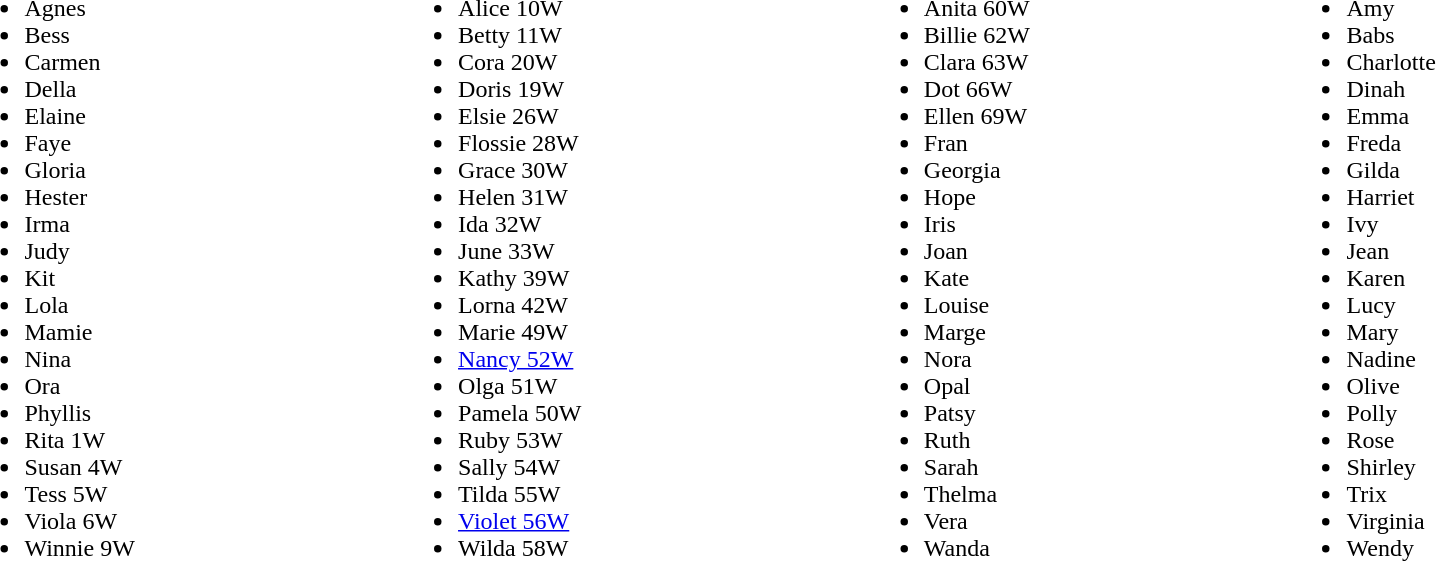<table width="90%">
<tr>
<td><br><ul><li><div>Agnes</div></li><li><div>Bess</div></li><li><div>Carmen</div></li><li><div>Della</div></li><li><div>Elaine</div></li><li><div>Faye</div></li><li><div>Gloria</div></li><li><div>Hester</div></li><li><div>Irma</div></li><li><div>Judy</div></li><li><div>Kit</div></li><li><div>Lola</div></li><li><div>Mamie</div></li><li><div>Nina</div></li><li><div>Ora</div></li><li><div>Phyllis</div></li><li>Rita 1W</li><li>Susan 4W</li><li>Tess 5W</li><li>Viola 6W</li><li>Winnie 9W</li></ul></td>
<td><br><ul><li>Alice 10W</li><li>Betty 11W</li><li>Cora 20W</li><li>Doris 19W</li><li>Elsie 26W</li><li>Flossie 28W</li><li>Grace 30W</li><li>Helen 31W</li><li>Ida 32W</li><li>June 33W</li><li>Kathy 39W</li><li>Lorna 42W</li><li>Marie 49W</li><li><a href='#'>Nancy 52W</a></li><li>Olga 51W</li><li>Pamela 50W</li><li>Ruby 53W</li><li>Sally 54W</li><li>Tilda 55W</li><li><a href='#'>Violet 56W</a></li><li>Wilda 58W</li></ul></td>
<td><br><ul><li>Anita 60W</li><li>Billie 62W</li><li>Clara 63W</li><li>Dot 66W</li><li>Ellen 69W</li><li><div>Fran</div></li><li><div>Georgia</div></li><li><div>Hope</div></li><li><div>Iris</div></li><li><div>Joan</div></li><li><div>Kate</div></li><li><div>Louise</div></li><li><div>Marge</div></li><li><div>Nora</div></li><li><div>Opal</div></li><li><div>Patsy</div></li><li><div>Ruth</div></li><li><div>Sarah</div></li><li><div>Thelma</div></li><li><div>Vera</div></li><li><div>Wanda</div></li></ul></td>
<td><br><ul><li><div>Amy</div></li><li><div>Babs</div></li><li><div>Charlotte</div></li><li><div>Dinah</div></li><li><div>Emma</div></li><li><div>Freda</div></li><li><div>Gilda</div></li><li><div>Harriet</div></li><li><div>Ivy</div></li><li><div>Jean</div></li><li><div>Karen</div></li><li><div>Lucy</div></li><li><div>Mary</div></li><li><div>Nadine</div></li><li><div>Olive</div></li><li><div>Polly</div></li><li><div>Rose</div></li><li><div>Shirley</div></li><li><div>Trix</div></li><li><div>Virginia</div></li><li><div>Wendy</div></li></ul></td>
</tr>
</table>
